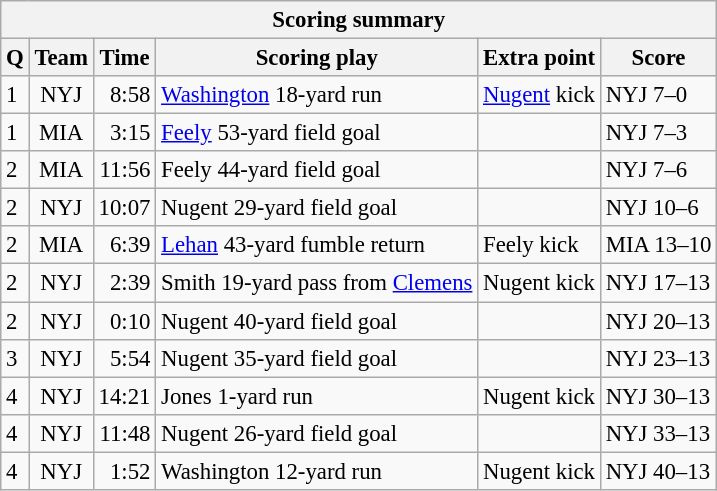<table class="wikitable" style="font-size: 95%;">
<tr>
<th colspan=6>Scoring summary</th>
</tr>
<tr>
<th>Q</th>
<th>Team</th>
<th>Time</th>
<th>Scoring play</th>
<th>Extra point</th>
<th>Score</th>
</tr>
<tr>
<td>1</td>
<td align=center>NYJ</td>
<td align=right>8:58</td>
<td><a href='#'>Washington</a> 18-yard run</td>
<td><a href='#'>Nugent</a> kick</td>
<td>NYJ 7–0</td>
</tr>
<tr>
<td>1</td>
<td align=center>MIA</td>
<td align=right>3:15</td>
<td><a href='#'>Feely</a> 53-yard field goal</td>
<td></td>
<td>NYJ 7–3</td>
</tr>
<tr>
<td>2</td>
<td align=center>MIA</td>
<td align=right>11:56</td>
<td>Feely 44-yard field goal</td>
<td></td>
<td>NYJ 7–6</td>
</tr>
<tr>
<td>2</td>
<td align=center>NYJ</td>
<td align=right>10:07</td>
<td>Nugent 29-yard field goal</td>
<td></td>
<td>NYJ 10–6</td>
</tr>
<tr>
<td>2</td>
<td align=center>MIA</td>
<td align=right>6:39</td>
<td><a href='#'>Lehan</a> 43-yard fumble return</td>
<td>Feely kick</td>
<td>MIA 13–10</td>
</tr>
<tr>
<td>2</td>
<td align=center>NYJ</td>
<td align=right>2:39</td>
<td>Smith 19-yard pass from <a href='#'>Clemens</a></td>
<td>Nugent kick</td>
<td>NYJ 17–13</td>
</tr>
<tr>
<td>2</td>
<td align=center>NYJ</td>
<td align=right>0:10</td>
<td>Nugent 40-yard field goal</td>
<td></td>
<td>NYJ 20–13</td>
</tr>
<tr>
<td>3</td>
<td align=center>NYJ</td>
<td align=right>5:54</td>
<td>Nugent 35-yard field goal</td>
<td></td>
<td>NYJ 23–13</td>
</tr>
<tr>
<td>4</td>
<td align=center>NYJ</td>
<td align=right>14:21</td>
<td>Jones 1-yard run</td>
<td>Nugent kick</td>
<td>NYJ 30–13</td>
</tr>
<tr>
<td>4</td>
<td align=center>NYJ</td>
<td align=right>11:48</td>
<td>Nugent 26-yard field goal</td>
<td></td>
<td>NYJ 33–13</td>
</tr>
<tr>
<td>4</td>
<td align=center>NYJ</td>
<td align=right>1:52</td>
<td>Washington 12-yard run</td>
<td>Nugent kick</td>
<td>NYJ 40–13</td>
</tr>
</table>
